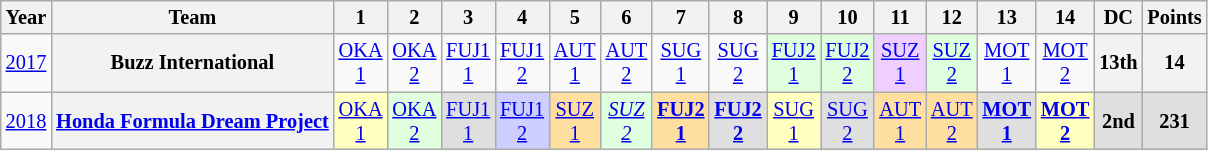<table class="wikitable" style="text-align:center; font-size:85%">
<tr>
<th>Year</th>
<th>Team</th>
<th>1</th>
<th>2</th>
<th>3</th>
<th>4</th>
<th>5</th>
<th>6</th>
<th>7</th>
<th>8</th>
<th>9</th>
<th>10</th>
<th>11</th>
<th>12</th>
<th>13</th>
<th>14</th>
<th>DC</th>
<th>Points</th>
</tr>
<tr>
<td><a href='#'>2017</a></td>
<th nowrap>Buzz International</th>
<td><a href='#'>OKA<br>1</a></td>
<td><a href='#'>OKA<br>2</a></td>
<td><a href='#'>FUJ1<br>1</a></td>
<td><a href='#'>FUJ1<br>2</a></td>
<td><a href='#'>AUT<br>1</a></td>
<td><a href='#'>AUT<br>2</a></td>
<td><a href='#'>SUG<br>1</a></td>
<td><a href='#'>SUG<br>2</a></td>
<td style="background:#DFFFDF;"><a href='#'>FUJ2<br>1</a><br></td>
<td style="background:#DFFFDF;"><a href='#'>FUJ2<br>2</a><br></td>
<td style="background:#EFCFFF;"><a href='#'>SUZ<br>1</a><br></td>
<td style="background:#DFFFDF;"><a href='#'>SUZ<br>2</a><br></td>
<td><a href='#'>MOT<br>1</a></td>
<td><a href='#'>MOT<br>2</a></td>
<th>13th</th>
<th>14</th>
</tr>
<tr>
<td><a href='#'>2018</a></td>
<th nowrap><a href='#'>Honda Formula Dream Project</a></th>
<td style="background:#FFFFBF;"><a href='#'>OKA<br>1</a><br></td>
<td style="background:#DFFFDF;"><a href='#'>OKA<br>2</a><br></td>
<td style="background:#DFDFDF;"><a href='#'>FUJ1<br>1</a><br></td>
<td style="background:#CFCFFF;"><a href='#'>FUJ1<br>2</a><br></td>
<td style="background:#FFDF9F;"><a href='#'>SUZ<br>1</a><br></td>
<td style="background:#DFFFDF;"><em><a href='#'>SUZ<br>2</a></em><br></td>
<td style="background:#FFDF9F;"><strong><a href='#'>FUJ2<br>1</a></strong><br></td>
<td style="background:#DFDFDF;"><strong><a href='#'>FUJ2<br>2</a></strong><br></td>
<td style="background:#FFFFBF;"><a href='#'>SUG<br>1</a><br></td>
<td style="background:#DFDFDF;"><a href='#'>SUG<br>2</a><br></td>
<td style="background:#FFDF9F;"><a href='#'>AUT<br>1</a><br></td>
<td style="background:#FFDF9F;"><a href='#'>AUT<br>2</a><br></td>
<td style="background:#DFDFDF;"><strong><a href='#'>MOT<br>1</a></strong><br></td>
<td style="background:#FFFFBF;"><strong><a href='#'>MOT<br>2</a></strong><br></td>
<th style="background:#DFDFDF;">2nd</th>
<th style="background:#DFDFDF;">231</th>
</tr>
</table>
